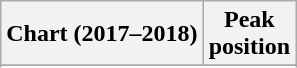<table class="wikitable sortable plainrowheaders">
<tr>
<th scope="col">Chart (2017–2018)</th>
<th scope="col">Peak<br>position</th>
</tr>
<tr>
</tr>
<tr>
</tr>
<tr>
</tr>
</table>
